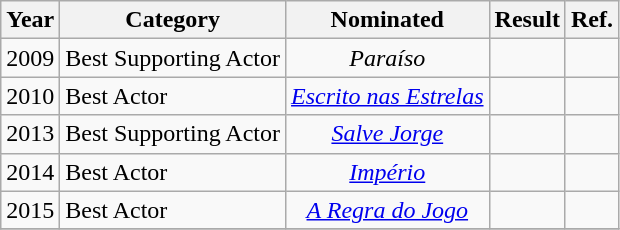<table class="wikitable">
<tr>
<th>Year</th>
<th>Category</th>
<th>Nominated</th>
<th>Result</th>
<th>Ref.</th>
</tr>
<tr>
<td>2009</td>
<td>Best Supporting Actor</td>
<td style="text-align:center;"><em>Paraíso</em></td>
<td></td>
<td></td>
</tr>
<tr>
<td>2010</td>
<td>Best Actor</td>
<td style="text-align:center;"><em><a href='#'>Escrito nas Estrelas</a></em></td>
<td></td>
<td></td>
</tr>
<tr>
<td>2013</td>
<td>Best Supporting Actor</td>
<td style="text-align:center;"><em><a href='#'>Salve Jorge</a></em></td>
<td></td>
<td></td>
</tr>
<tr>
<td>2014</td>
<td>Best Actor</td>
<td style="text-align:center;"><em><a href='#'>Império</a></em></td>
<td></td>
<td></td>
</tr>
<tr>
<td>2015</td>
<td>Best Actor</td>
<td style="text-align:center;"><em><a href='#'>A Regra do Jogo</a></em></td>
<td></td>
<td></td>
</tr>
<tr>
</tr>
</table>
